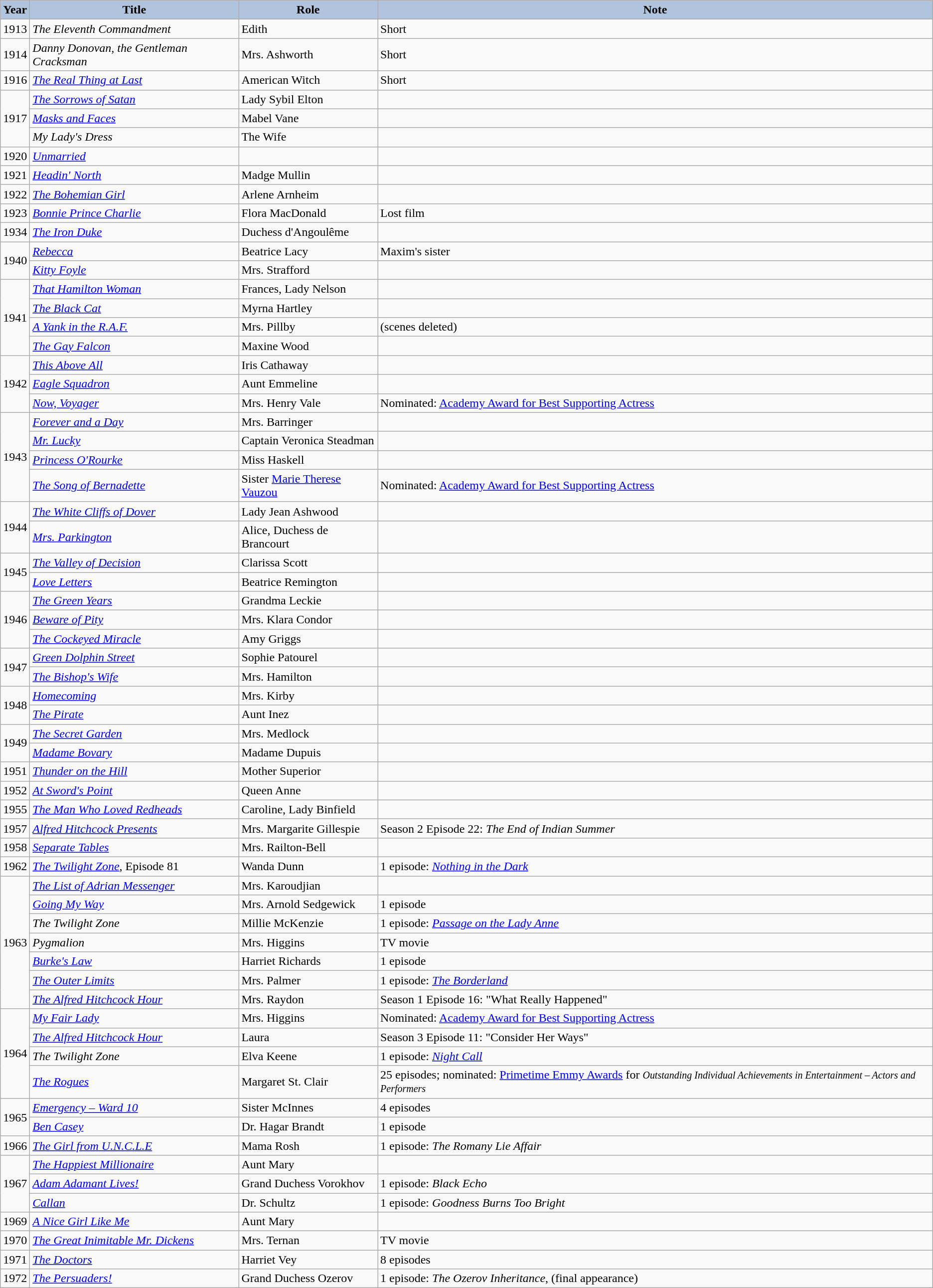<table class="wikitable">
<tr>
<th style="background:#B0C4DE;">Year</th>
<th style="background:#B0C4DE;">Title</th>
<th style="background:#B0C4DE;">Role</th>
<th style="background:#B0C4DE;">Note</th>
</tr>
<tr>
<td>1913</td>
<td><em>The Eleventh Commandment</em></td>
<td>Edith</td>
<td>Short</td>
</tr>
<tr>
<td>1914</td>
<td><em>Danny Donovan, the Gentleman Cracksman</em></td>
<td>Mrs. Ashworth</td>
<td>Short</td>
</tr>
<tr>
<td>1916</td>
<td><em><a href='#'>The Real Thing at Last</a></em></td>
<td>American Witch</td>
<td>Short</td>
</tr>
<tr>
<td rowspan=3>1917</td>
<td><em><a href='#'>The Sorrows of Satan</a></em></td>
<td>Lady Sybil Elton</td>
<td></td>
</tr>
<tr>
<td><em><a href='#'>Masks and Faces</a></em></td>
<td>Mabel Vane</td>
<td></td>
</tr>
<tr>
<td><em>My Lady's Dress</em></td>
<td>The Wife</td>
<td></td>
</tr>
<tr>
<td>1920</td>
<td><em><a href='#'>Unmarried</a></em></td>
<td></td>
<td></td>
</tr>
<tr>
<td>1921</td>
<td><em><a href='#'>Headin' North</a></em></td>
<td>Madge Mullin</td>
<td></td>
</tr>
<tr>
<td>1922</td>
<td><em><a href='#'>The Bohemian Girl</a></em></td>
<td>Arlene Arnheim</td>
<td></td>
</tr>
<tr>
<td>1923</td>
<td><em><a href='#'>Bonnie Prince Charlie</a></em></td>
<td>Flora MacDonald</td>
<td>Lost film</td>
</tr>
<tr>
<td>1934</td>
<td><em><a href='#'>The Iron Duke</a></em></td>
<td>Duchess d'Angoulême</td>
<td></td>
</tr>
<tr>
<td rowspan=2>1940</td>
<td><em><a href='#'>Rebecca</a></em></td>
<td>Beatrice Lacy</td>
<td>Maxim's sister</td>
</tr>
<tr>
<td><em><a href='#'>Kitty Foyle</a></em></td>
<td>Mrs. Strafford</td>
<td></td>
</tr>
<tr>
<td rowspan=4>1941</td>
<td><em><a href='#'>That Hamilton Woman</a></em></td>
<td>Frances, Lady Nelson</td>
<td></td>
</tr>
<tr>
<td><em><a href='#'>The Black Cat</a></em></td>
<td>Myrna Hartley</td>
<td></td>
</tr>
<tr>
<td><em><a href='#'>A Yank in the R.A.F.</a></em></td>
<td>Mrs. Pillby</td>
<td>(scenes deleted)</td>
</tr>
<tr>
<td><em><a href='#'>The Gay Falcon</a></em></td>
<td>Maxine Wood</td>
<td></td>
</tr>
<tr>
<td rowspan=3>1942</td>
<td><em><a href='#'>This Above All</a></em></td>
<td>Iris Cathaway</td>
<td></td>
</tr>
<tr>
<td><em><a href='#'>Eagle Squadron</a></em></td>
<td>Aunt Emmeline</td>
<td></td>
</tr>
<tr>
<td><em><a href='#'>Now, Voyager</a></em></td>
<td>Mrs. Henry Vale</td>
<td>Nominated: <a href='#'>Academy Award for Best Supporting Actress</a></td>
</tr>
<tr>
<td rowspan=4>1943</td>
<td><em><a href='#'>Forever and a Day</a></em></td>
<td>Mrs. Barringer</td>
<td></td>
</tr>
<tr>
<td><em><a href='#'>Mr. Lucky</a></em></td>
<td>Captain Veronica Steadman</td>
<td></td>
</tr>
<tr>
<td><em><a href='#'>Princess O'Rourke</a></em></td>
<td>Miss Haskell</td>
<td></td>
</tr>
<tr>
<td><em><a href='#'>The Song of Bernadette</a></em></td>
<td>Sister <a href='#'>Marie Therese Vauzou</a></td>
<td>Nominated: <a href='#'>Academy Award for Best Supporting Actress</a></td>
</tr>
<tr>
<td rowspan=2>1944</td>
<td><em><a href='#'>The White Cliffs of Dover</a></em></td>
<td>Lady Jean Ashwood</td>
<td></td>
</tr>
<tr>
<td><em><a href='#'>Mrs. Parkington</a></em></td>
<td>Alice, Duchess de Brancourt</td>
<td></td>
</tr>
<tr>
<td rowspan=2>1945</td>
<td><em><a href='#'>The Valley of Decision</a></em></td>
<td>Clarissa Scott</td>
<td></td>
</tr>
<tr>
<td><em><a href='#'>Love Letters</a></em></td>
<td>Beatrice Remington</td>
<td></td>
</tr>
<tr>
<td rowspan=3>1946</td>
<td><em><a href='#'>The Green Years</a></em></td>
<td>Grandma Leckie</td>
<td></td>
</tr>
<tr>
<td><em><a href='#'>Beware of Pity</a></em></td>
<td>Mrs. Klara Condor</td>
<td></td>
</tr>
<tr>
<td><em><a href='#'>The Cockeyed Miracle</a></em></td>
<td>Amy Griggs</td>
<td></td>
</tr>
<tr>
<td rowspan=2>1947</td>
<td><em><a href='#'>Green Dolphin Street</a></em></td>
<td>Sophie Patourel</td>
<td></td>
</tr>
<tr>
<td><em><a href='#'>The Bishop's Wife</a></em></td>
<td>Mrs. Hamilton</td>
<td></td>
</tr>
<tr>
<td rowspan=2>1948</td>
<td><em><a href='#'>Homecoming</a></em></td>
<td>Mrs. Kirby</td>
<td></td>
</tr>
<tr>
<td><em><a href='#'>The Pirate</a></em></td>
<td>Aunt Inez</td>
<td></td>
</tr>
<tr>
<td rowspan=2>1949</td>
<td><em><a href='#'>The Secret Garden</a></em></td>
<td>Mrs. Medlock</td>
<td></td>
</tr>
<tr>
<td><em><a href='#'>Madame Bovary</a></em></td>
<td>Madame Dupuis</td>
<td></td>
</tr>
<tr>
<td>1951</td>
<td><em><a href='#'>Thunder on the Hill</a></em></td>
<td>Mother Superior</td>
<td></td>
</tr>
<tr>
<td>1952</td>
<td><em><a href='#'>At Sword's Point</a></em></td>
<td>Queen Anne</td>
<td></td>
</tr>
<tr>
<td>1955</td>
<td><em><a href='#'>The Man Who Loved Redheads</a></em></td>
<td>Caroline, Lady Binfield</td>
<td></td>
</tr>
<tr>
<td>1957</td>
<td><em><a href='#'>Alfred Hitchcock Presents</a></em></td>
<td>Mrs. Margarite Gillespie</td>
<td>Season 2 Episode 22: <em>The End of Indian Summer</em></td>
</tr>
<tr>
<td>1958</td>
<td><em><a href='#'>Separate Tables</a></em></td>
<td>Mrs. Railton-Bell</td>
<td></td>
</tr>
<tr>
<td>1962</td>
<td><em><a href='#'>The Twilight Zone</a></em>, Episode 81</td>
<td>Wanda Dunn</td>
<td>1 episode: <em><a href='#'>Nothing in the Dark</a></em></td>
</tr>
<tr>
<td rowspan=7>1963</td>
<td><em><a href='#'>The List of Adrian Messenger</a></em></td>
<td>Mrs. Karoudjian</td>
<td></td>
</tr>
<tr>
<td><em><a href='#'>Going My Way</a></em></td>
<td>Mrs. Arnold Sedgewick</td>
<td>1 episode</td>
</tr>
<tr>
<td><em>The Twilight Zone</em></td>
<td>Millie McKenzie</td>
<td>1 episode: <em><a href='#'>Passage on the Lady Anne</a></em></td>
</tr>
<tr>
<td><em>Pygmalion</em></td>
<td>Mrs. Higgins</td>
<td>TV movie</td>
</tr>
<tr>
<td><em><a href='#'>Burke's Law</a></em></td>
<td>Harriet Richards</td>
<td>1 episode</td>
</tr>
<tr>
<td><em><a href='#'>The Outer Limits</a></em></td>
<td>Mrs. Palmer</td>
<td>1 episode: <em><a href='#'>The Borderland</a></em></td>
</tr>
<tr>
<td><em><a href='#'>The Alfred Hitchcock Hour</a></em></td>
<td>Mrs. Raydon</td>
<td>Season 1 Episode 16: "What Really Happened"</td>
</tr>
<tr>
<td rowspan=4>1964</td>
<td><em><a href='#'>My Fair Lady</a></em></td>
<td>Mrs. Higgins</td>
<td>Nominated: <a href='#'>Academy Award for Best Supporting Actress</a></td>
</tr>
<tr>
<td><em><a href='#'>The Alfred Hitchcock Hour</a></em></td>
<td>Laura</td>
<td>Season 3 Episode 11: "Consider Her Ways"</td>
</tr>
<tr>
<td><em>The Twilight Zone</em></td>
<td>Elva Keene</td>
<td>1 episode: <em><a href='#'>Night Call</a></em></td>
</tr>
<tr>
<td><em><a href='#'>The Rogues</a></em></td>
<td>Margaret St. Clair</td>
<td>25 episodes; nominated: <a href='#'>Primetime Emmy Awards</a> for <small><em>Outstanding Individual Achievements in Entertainment – Actors and Performers</em></small></td>
</tr>
<tr>
<td rowspan=2>1965</td>
<td><em><a href='#'>Emergency – Ward 10</a></em></td>
<td>Sister McInnes</td>
<td>4 episodes</td>
</tr>
<tr>
<td><em><a href='#'>Ben Casey</a></em></td>
<td>Dr. Hagar Brandt</td>
<td>1 episode</td>
</tr>
<tr>
<td>1966</td>
<td><em><a href='#'>The Girl from U.N.C.L.E</a></em></td>
<td>Mama Rosh</td>
<td>1 episode: <em>The Romany Lie Affair</em></td>
</tr>
<tr>
<td rowspan=3>1967</td>
<td><em><a href='#'>The Happiest Millionaire</a></em></td>
<td>Aunt Mary</td>
<td></td>
</tr>
<tr>
<td><em><a href='#'>Adam Adamant Lives!</a></em></td>
<td>Grand Duchess Vorokhov</td>
<td>1 episode: <em>Black Echo</em></td>
</tr>
<tr>
<td><em><a href='#'>Callan</a></em></td>
<td>Dr. Schultz</td>
<td>1 episode: <em>Goodness Burns Too Bright</em></td>
</tr>
<tr>
<td>1969</td>
<td><em><a href='#'>A Nice Girl Like Me</a></em></td>
<td>Aunt Mary</td>
<td></td>
</tr>
<tr>
<td>1970</td>
<td><em><a href='#'>The Great Inimitable Mr. Dickens</a></em></td>
<td>Mrs. Ternan</td>
<td>TV movie</td>
</tr>
<tr>
<td>1971</td>
<td><em><a href='#'>The Doctors</a></em></td>
<td>Harriet Vey</td>
<td>8 episodes</td>
</tr>
<tr>
<td>1972</td>
<td><em><a href='#'>The Persuaders!</a></em></td>
<td>Grand Duchess Ozerov</td>
<td>1 episode: <em>The Ozerov Inheritance</em>, (final appearance)</td>
</tr>
</table>
